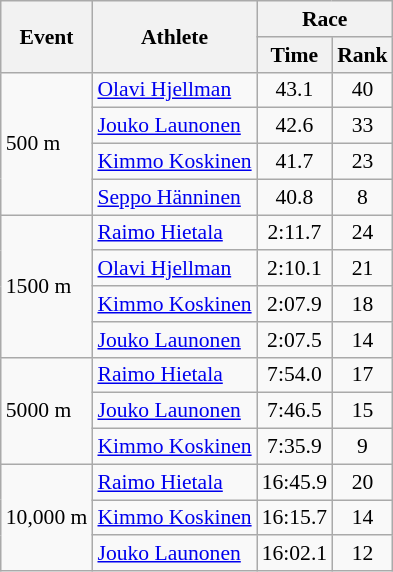<table class="wikitable" border="1" style="font-size:90%">
<tr>
<th rowspan=2>Event</th>
<th rowspan=2>Athlete</th>
<th colspan=2>Race</th>
</tr>
<tr>
<th>Time</th>
<th>Rank</th>
</tr>
<tr>
<td rowspan=4>500 m</td>
<td><a href='#'>Olavi Hjellman</a></td>
<td align=center>43.1</td>
<td align=center>40</td>
</tr>
<tr>
<td><a href='#'>Jouko Launonen</a></td>
<td align=center>42.6</td>
<td align=center>33</td>
</tr>
<tr>
<td><a href='#'>Kimmo Koskinen</a></td>
<td align=center>41.7</td>
<td align=center>23</td>
</tr>
<tr>
<td><a href='#'>Seppo Hänninen</a></td>
<td align=center>40.8</td>
<td align=center>8</td>
</tr>
<tr>
<td rowspan=4>1500 m</td>
<td><a href='#'>Raimo Hietala</a></td>
<td align=center>2:11.7</td>
<td align=center>24</td>
</tr>
<tr>
<td><a href='#'>Olavi Hjellman</a></td>
<td align=center>2:10.1</td>
<td align=center>21</td>
</tr>
<tr>
<td><a href='#'>Kimmo Koskinen</a></td>
<td align=center>2:07.9</td>
<td align=center>18</td>
</tr>
<tr>
<td><a href='#'>Jouko Launonen</a></td>
<td align=center>2:07.5</td>
<td align=center>14</td>
</tr>
<tr>
<td rowspan=3>5000 m</td>
<td><a href='#'>Raimo Hietala</a></td>
<td align=center>7:54.0</td>
<td align=center>17</td>
</tr>
<tr>
<td><a href='#'>Jouko Launonen</a></td>
<td align=center>7:46.5</td>
<td align=center>15</td>
</tr>
<tr>
<td><a href='#'>Kimmo Koskinen</a></td>
<td align=center>7:35.9</td>
<td align=center>9</td>
</tr>
<tr>
<td rowspan=3>10,000 m</td>
<td><a href='#'>Raimo Hietala</a></td>
<td align=center>16:45.9</td>
<td align=center>20</td>
</tr>
<tr>
<td><a href='#'>Kimmo Koskinen</a></td>
<td align=center>16:15.7</td>
<td align=center>14</td>
</tr>
<tr>
<td><a href='#'>Jouko Launonen</a></td>
<td align=center>16:02.1</td>
<td align=center>12</td>
</tr>
</table>
